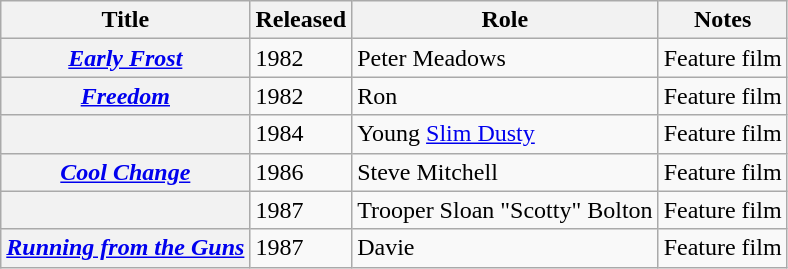<table class="wikitable plainrowheaders sortable">
<tr>
<th scope="col">Title</th>
<th scope="col">Released</th>
<th scope="col">Role</th>
<th scope="col" class="unsortable">Notes</th>
</tr>
<tr>
<th scope="row"><em><a href='#'>Early Frost</a></em></th>
<td>1982</td>
<td>Peter Meadows</td>
<td>Feature film</td>
</tr>
<tr>
<th scope="row"><em><a href='#'>Freedom</a></em></th>
<td>1982</td>
<td>Ron</td>
<td>Feature film</td>
</tr>
<tr>
<th scope="row"><em></em></th>
<td>1984</td>
<td>Young <a href='#'>Slim Dusty</a></td>
<td>Feature film</td>
</tr>
<tr>
<th scope="row"><em><a href='#'>Cool Change</a></em></th>
<td>1986</td>
<td>Steve Mitchell</td>
<td>Feature film</td>
</tr>
<tr>
<th scope="row"><em></em></th>
<td>1987</td>
<td>Trooper Sloan "Scotty" Bolton</td>
<td>Feature film</td>
</tr>
<tr>
<th scope="row"><em><a href='#'>Running from the Guns</a></em></th>
<td>1987</td>
<td>Davie</td>
<td>Feature film</td>
</tr>
</table>
